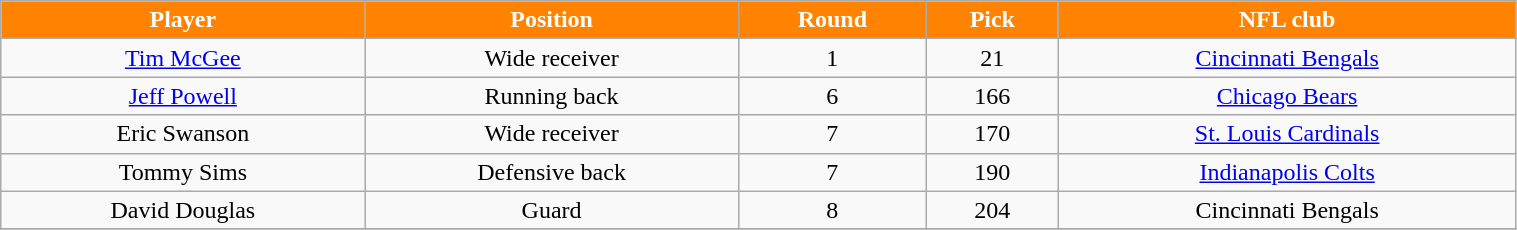<table class="wikitable" width="80%">
<tr align="center"  style="background:#FF8200;color:#FFFFFF;">
<td><strong>Player</strong></td>
<td><strong>Position</strong></td>
<td><strong>Round</strong></td>
<td><strong>Pick</strong></td>
<td><strong>NFL club</strong></td>
</tr>
<tr align="center" bgcolor="">
<td><a href='#'>Tim McGee</a></td>
<td>Wide receiver</td>
<td>1</td>
<td>21</td>
<td><a href='#'>Cincinnati Bengals</a></td>
</tr>
<tr align="center" bgcolor="">
<td><a href='#'>Jeff Powell</a></td>
<td>Running back</td>
<td>6</td>
<td>166</td>
<td><a href='#'>Chicago Bears</a></td>
</tr>
<tr align="center" bgcolor="">
<td>Eric Swanson</td>
<td>Wide receiver</td>
<td>7</td>
<td>170</td>
<td><a href='#'>St. Louis Cardinals</a></td>
</tr>
<tr align="center" bgcolor="">
<td>Tommy Sims</td>
<td>Defensive back</td>
<td>7</td>
<td>190</td>
<td><a href='#'>Indianapolis Colts</a></td>
</tr>
<tr align="center" bgcolor="">
<td>David Douglas</td>
<td>Guard</td>
<td>8</td>
<td>204</td>
<td>Cincinnati Bengals</td>
</tr>
<tr align="center" bgcolor="">
</tr>
</table>
